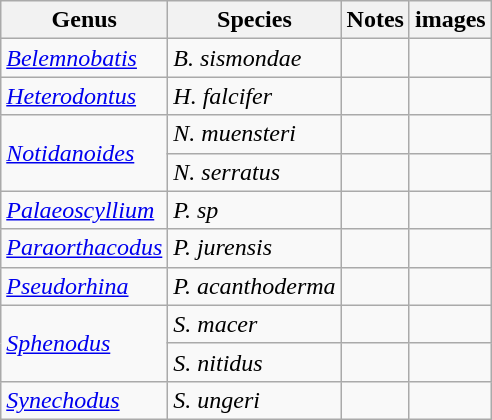<table class="wikitable">
<tr>
<th>Genus</th>
<th>Species</th>
<th>Notes</th>
<th>images</th>
</tr>
<tr>
<td><em><a href='#'>Belemnobatis</a></em></td>
<td><em>B. sismondae</em></td>
<td></td>
<td></td>
</tr>
<tr>
<td><em><a href='#'>Heterodontus</a></em></td>
<td><em>H. falcifer</em></td>
<td></td>
<td></td>
</tr>
<tr>
<td rowspan="2"><em><a href='#'>Notidanoides</a></em></td>
<td><em>N. muensteri</em></td>
<td></td>
<td></td>
</tr>
<tr>
<td><em>N. serratus</em></td>
<td></td>
<td></td>
</tr>
<tr>
<td><em><a href='#'>Palaeoscyllium</a></em></td>
<td><em>P. sp</em></td>
<td></td>
<td></td>
</tr>
<tr>
<td><em><a href='#'>Paraorthacodus</a></em></td>
<td><em>P. jurensis</em></td>
<td></td>
<td></td>
</tr>
<tr>
<td><em><a href='#'>Pseudorhina</a></em></td>
<td><em>P. acanthoderma</em></td>
<td></td>
<td></td>
</tr>
<tr>
<td rowspan="2"><em><a href='#'>Sphenodus</a></em></td>
<td><em>S. macer</em></td>
<td></td>
<td></td>
</tr>
<tr>
<td><em>S. nitidus</em></td>
<td></td>
<td></td>
</tr>
<tr>
<td><em><a href='#'>Synechodus</a></em></td>
<td><em>S. ungeri</em></td>
<td></td>
<td></td>
</tr>
</table>
